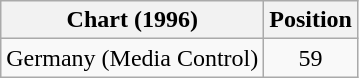<table class="wikitable">
<tr>
<th>Chart (1996)</th>
<th>Position</th>
</tr>
<tr>
<td>Germany (Media Control)</td>
<td align="center">59</td>
</tr>
</table>
